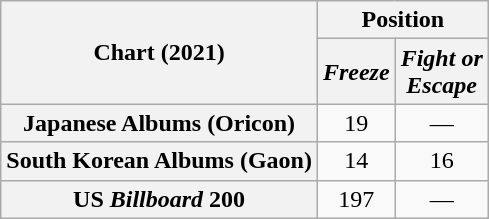<table class="wikitable plainrowheaders" style="text-align:center">
<tr>
<th scope="col" rowspan="2">Chart (2021)</th>
<th scope="col" colspan="2">Position</th>
</tr>
<tr>
<th><em>Freeze</em></th>
<th><em>Fight or<br>Escape</em></th>
</tr>
<tr>
<th scope="row">Japanese Albums (Oricon)</th>
<td>19</td>
<td>—</td>
</tr>
<tr>
<th scope="row">South Korean Albums (Gaon)</th>
<td>14</td>
<td>16</td>
</tr>
<tr>
<th scope="row">US <em>Billboard</em> 200</th>
<td>197</td>
<td>—</td>
</tr>
</table>
